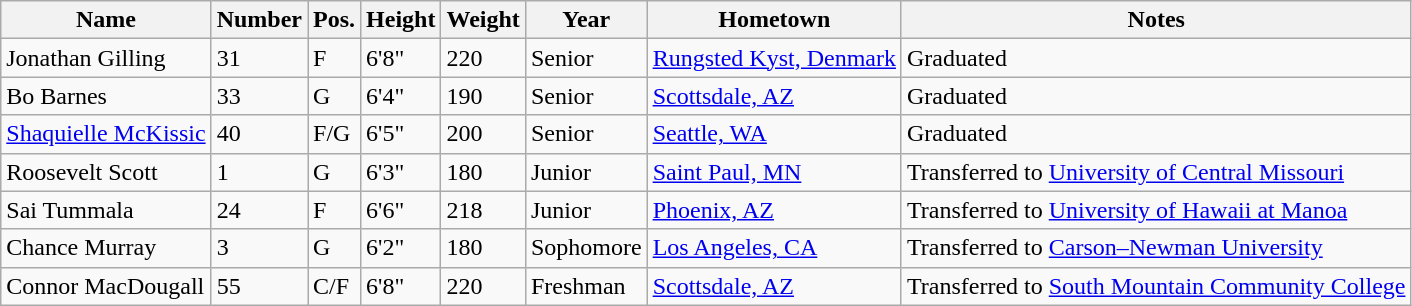<table class="wikitable sortable" border="1">
<tr>
<th>Name</th>
<th>Number</th>
<th>Pos.</th>
<th>Height</th>
<th>Weight</th>
<th>Year</th>
<th>Hometown</th>
<th class="unsortable">Notes</th>
</tr>
<tr>
<td sortname>Jonathan Gilling</td>
<td>31</td>
<td>F</td>
<td>6'8"</td>
<td>220</td>
<td>Senior</td>
<td><a href='#'>Rungsted Kyst, Denmark</a></td>
<td>Graduated</td>
</tr>
<tr>
<td sortname>Bo Barnes</td>
<td>33</td>
<td>G</td>
<td>6'4"</td>
<td>190</td>
<td>Senior</td>
<td><a href='#'>Scottsdale, AZ</a></td>
<td>Graduated</td>
</tr>
<tr>
<td sortname><a href='#'>Shaquielle McKissic</a></td>
<td>40</td>
<td>F/G</td>
<td>6'5"</td>
<td>200</td>
<td>Senior</td>
<td><a href='#'>Seattle, WA</a></td>
<td>Graduated</td>
</tr>
<tr>
<td sortname>Roosevelt Scott</td>
<td>1</td>
<td>G</td>
<td>6'3"</td>
<td>180</td>
<td>Junior</td>
<td><a href='#'>Saint Paul, MN</a></td>
<td>Transferred to <a href='#'>University of Central Missouri</a></td>
</tr>
<tr>
<td sortname>Sai Tummala</td>
<td>24</td>
<td>F</td>
<td>6'6"</td>
<td>218</td>
<td>Junior</td>
<td><a href='#'>Phoenix, AZ</a></td>
<td>Transferred to <a href='#'>University of Hawaii at Manoa</a></td>
</tr>
<tr>
<td sortname>Chance Murray</td>
<td>3</td>
<td>G</td>
<td>6'2"</td>
<td>180</td>
<td>Sophomore</td>
<td><a href='#'>Los Angeles, CA</a></td>
<td>Transferred to <a href='#'>Carson–Newman University</a></td>
</tr>
<tr>
<td sortname>Connor MacDougall</td>
<td>55</td>
<td>C/F</td>
<td>6'8"</td>
<td>220</td>
<td>Freshman</td>
<td><a href='#'>Scottsdale, AZ</a></td>
<td>Transferred to <a href='#'>South Mountain Community College</a></td>
</tr>
</table>
